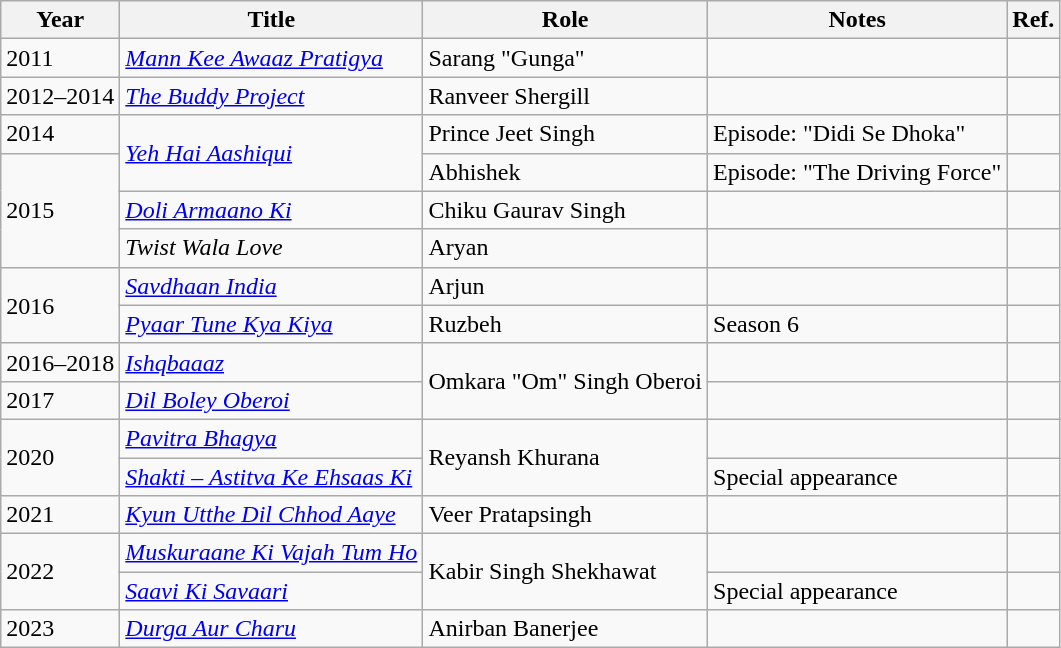<table class="wikitable sortable">
<tr>
<th>Year</th>
<th>Title</th>
<th>Role</th>
<th class="unsortable">Notes</th>
<th class="unsortable">Ref.</th>
</tr>
<tr>
<td>2011</td>
<td><em><a href='#'>Mann Kee Awaaz Pratigya</a></em></td>
<td>Sarang "Gunga"</td>
<td></td>
<td></td>
</tr>
<tr>
<td>2012–2014</td>
<td><em><a href='#'>The Buddy Project</a></em></td>
<td>Ranveer Shergill</td>
<td></td>
<td></td>
</tr>
<tr>
<td>2014</td>
<td rowspan="2"><em><a href='#'>Yeh Hai Aashiqui</a></em></td>
<td>Prince Jeet Singh</td>
<td>Episode: "Didi Se Dhoka"</td>
<td></td>
</tr>
<tr>
<td rowspan = "3">2015</td>
<td>Abhishek</td>
<td>Episode: "The Driving Force"</td>
<td></td>
</tr>
<tr>
<td><em><a href='#'>Doli Armaano Ki</a></em></td>
<td>Chiku Gaurav Singh</td>
<td></td>
<td></td>
</tr>
<tr>
<td><em>Twist Wala Love</em></td>
<td>Aryan</td>
<td></td>
<td></td>
</tr>
<tr>
<td rowspan = "2">2016</td>
<td><em><a href='#'>Savdhaan India</a></em></td>
<td>Arjun</td>
<td></td>
<td></td>
</tr>
<tr>
<td><em><a href='#'>Pyaar Tune Kya Kiya</a></em></td>
<td>Ruzbeh</td>
<td>Season 6</td>
<td></td>
</tr>
<tr>
<td>2016–2018</td>
<td><em><a href='#'>Ishqbaaaz</a></em></td>
<td rowspan = "2">Omkara "Om" Singh Oberoi</td>
<td></td>
<td></td>
</tr>
<tr>
<td>2017</td>
<td><em><a href='#'>Dil Boley Oberoi</a></em></td>
<td></td>
<td></td>
</tr>
<tr>
<td rowspan = "2">2020</td>
<td><em><a href='#'>Pavitra Bhagya</a></em></td>
<td rowspan = "2">Reyansh Khurana</td>
<td></td>
<td></td>
</tr>
<tr>
<td><em><a href='#'>Shakti – Astitva Ke Ehsaas Ki</a></em></td>
<td>Special appearance</td>
<td></td>
</tr>
<tr>
<td>2021</td>
<td><em><a href='#'>Kyun Utthe Dil Chhod Aaye</a></em></td>
<td>Veer Pratapsingh</td>
<td></td>
<td></td>
</tr>
<tr>
<td rowspan = "2">2022</td>
<td><em><a href='#'>Muskuraane Ki Vajah Tum Ho</a></em></td>
<td rowspan = "2">Kabir Singh Shekhawat</td>
<td></td>
<td></td>
</tr>
<tr>
<td><em><a href='#'>Saavi Ki Savaari</a></em></td>
<td>Special appearance</td>
<td></td>
</tr>
<tr>
<td>2023</td>
<td><em><a href='#'>Durga Aur Charu</a></em></td>
<td>Anirban Banerjee</td>
<td></td>
<td></td>
</tr>
</table>
